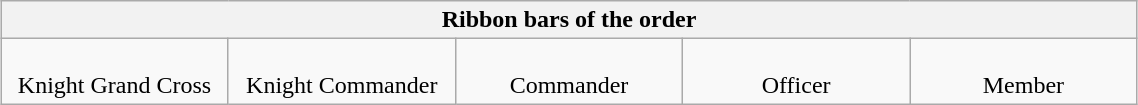<table align=center class=wikitable width=60% style="margin:1em auto;">
<tr>
<th colspan=5>Ribbon bars of the order</th>
</tr>
<tr>
<td width=20% valign=top align=center><br>Knight Grand Cross</td>
<td width=20% valign=top align=center><br>Knight Commander</td>
<td width=20% valign=top align=center><br>Commander</td>
<td width=20% valign=top align=center><br>Officer</td>
<td width=20% valign=top align=center><br>Member</td>
</tr>
</table>
